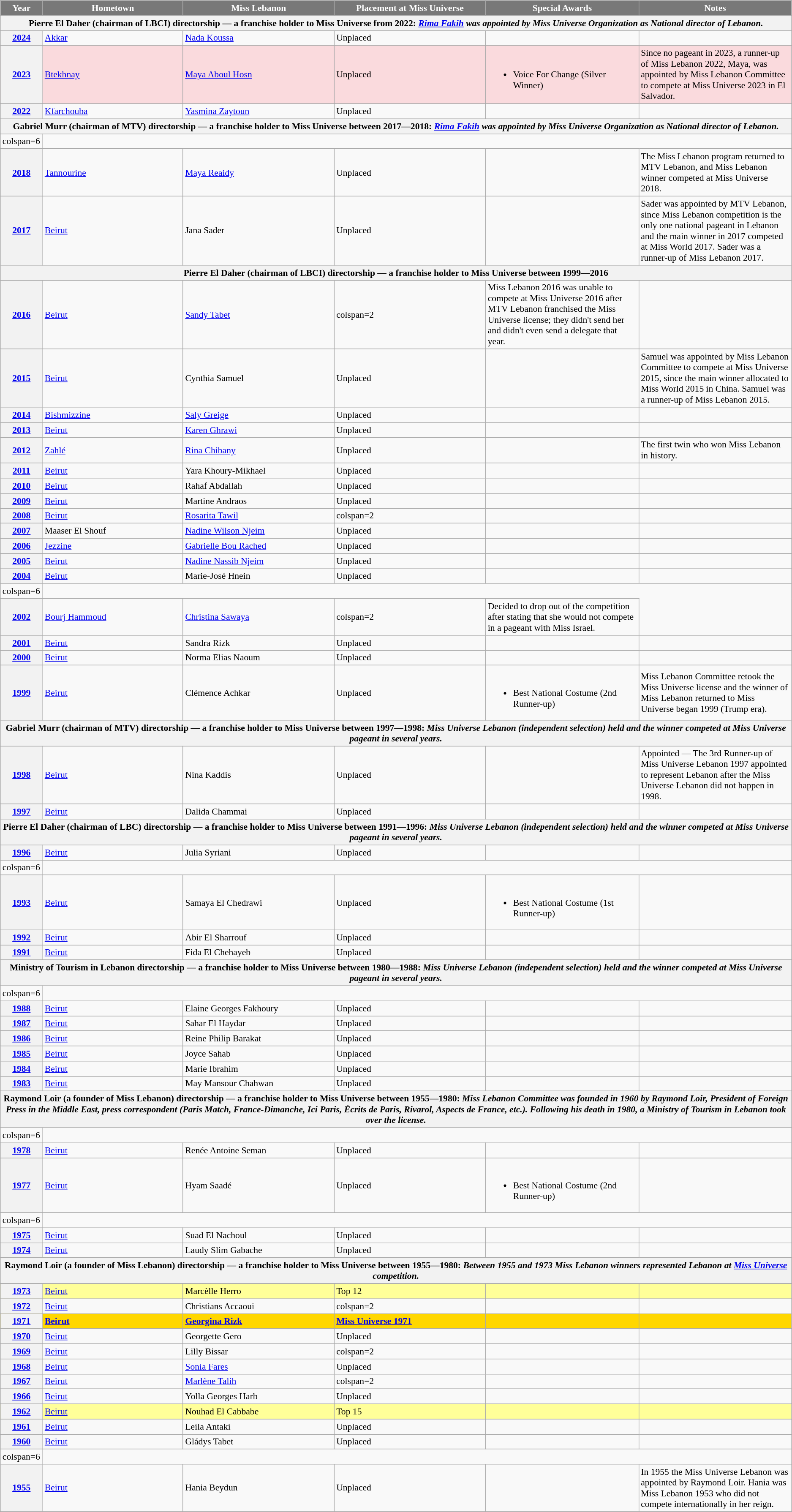<table class="wikitable " style="font-size: 90%;">
<tr>
<th width="60" style="background-color:#787878;color:#FFFFFF;">Year</th>
<th width="230" style="background-color:#787878;color:#FFFFFF;">Hometown</th>
<th width="250" style="background-color:#787878;color:#FFFFFF;">Miss Lebanon</th>
<th width="250" style="background-color:#787878;color:#FFFFFF;">Placement at Miss Universe</th>
<th width="250" style="background-color:#787878;color:#FFFFFF;">Special Awards</th>
<th width="250" style="background-color:#787878;color:#FFFFFF;">Notes</th>
</tr>
<tr>
<th colspan="6">Pierre El Daher (chairman of LBCI) directorship — a franchise holder to Miss Universe from 2022: <em><a href='#'>Rima Fakih</a> was appointed by Miss Universe Organization as National director of Lebanon.</em></th>
</tr>
<tr>
<th><a href='#'>2024</a></th>
<td><a href='#'>Akkar</a></td>
<td><a href='#'>Nada Koussa</a></td>
<td>Unplaced</td>
<td></td>
<td></td>
</tr>
<tr>
</tr>
<tr style="background-color:#FADADD; ">
<th><a href='#'>2023</a></th>
<td><a href='#'>Btekhnay</a></td>
<td><a href='#'>Maya Aboul Hosn</a></td>
<td>Unplaced</td>
<td align="left"><br><ul><li>Voice For Change (Silver Winner)</li></ul></td>
<td>Since no pageant in 2023, a runner-up of Miss Lebanon 2022, Maya, was appointed by Miss Lebanon Committee to compete at Miss Universe 2023 in El Salvador.</td>
</tr>
<tr>
<th><a href='#'>2022</a></th>
<td><a href='#'>Kfarchouba</a></td>
<td><a href='#'>Yasmina Zaytoun</a></td>
<td>Unplaced</td>
<td></td>
<td></td>
</tr>
<tr>
<th colspan="6">Gabriel Murr (chairman of MTV) directorship — a franchise holder to Miss Universe between 2017―2018: <em><a href='#'>Rima Fakih</a> was appointed by Miss Universe Organization as National director of Lebanon.</em></th>
</tr>
<tr>
<td>colspan=6 </td>
</tr>
<tr>
<th><a href='#'>2018</a></th>
<td><a href='#'>Tannourine</a></td>
<td><a href='#'>Maya Reaidy</a></td>
<td>Unplaced</td>
<td></td>
<td>The Miss Lebanon program returned to MTV Lebanon, and Miss Lebanon winner competed at Miss Universe 2018.</td>
</tr>
<tr>
<th><a href='#'>2017</a></th>
<td><a href='#'>Beirut</a></td>
<td>Jana Sader</td>
<td>Unplaced</td>
<td></td>
<td>Sader was appointed by MTV Lebanon, since Miss Lebanon competition is the only one national pageant in Lebanon and the main winner in 2017 competed at Miss World 2017. Sader was a runner-up of Miss Lebanon 2017.</td>
</tr>
<tr>
<th colspan="6">Pierre El Daher (chairman of LBCI) directorship — a franchise holder to Miss Universe between 1999―2016</th>
</tr>
<tr>
<th><a href='#'>2016</a></th>
<td><a href='#'>Beirut</a></td>
<td><a href='#'>Sandy Tabet</a></td>
<td>colspan=2 </td>
<td>Miss Lebanon 2016 was unable to compete at Miss Universe 2016 after MTV Lebanon franchised the Miss Universe license; they didn't send her and didn't even send a delegate that year.</td>
</tr>
<tr>
<th><a href='#'>2015</a></th>
<td><a href='#'>Beirut</a></td>
<td>Cynthia Samuel</td>
<td>Unplaced</td>
<td></td>
<td>Samuel was appointed by Miss Lebanon Committee to compete at Miss Universe 2015, since the main winner allocated to Miss World 2015 in China. Samuel was a runner-up of Miss Lebanon 2015.</td>
</tr>
<tr>
<th><a href='#'>2014</a></th>
<td><a href='#'>Bishmizzine</a></td>
<td><a href='#'>Saly Greige</a></td>
<td>Unplaced</td>
<td></td>
<td></td>
</tr>
<tr>
<th><a href='#'>2013</a></th>
<td><a href='#'>Beirut</a></td>
<td><a href='#'>Karen Ghrawi</a></td>
<td>Unplaced</td>
<td></td>
<td></td>
</tr>
<tr>
<th><a href='#'>2012</a></th>
<td><a href='#'>Zahlé</a></td>
<td><a href='#'>Rina Chibany</a></td>
<td>Unplaced</td>
<td></td>
<td>The first twin who won Miss Lebanon in history.</td>
</tr>
<tr>
<th><a href='#'>2011</a></th>
<td><a href='#'>Beirut</a></td>
<td>Yara Khoury-Mikhael</td>
<td>Unplaced</td>
<td></td>
<td></td>
</tr>
<tr>
<th><a href='#'>2010</a></th>
<td><a href='#'>Beirut</a></td>
<td>Rahaf Abdallah</td>
<td>Unplaced</td>
<td></td>
<td></td>
</tr>
<tr>
<th><a href='#'>2009</a></th>
<td><a href='#'>Beirut</a></td>
<td>Martine Andraos</td>
<td>Unplaced</td>
<td></td>
<td></td>
</tr>
<tr>
<th><a href='#'>2008</a></th>
<td><a href='#'>Beirut</a></td>
<td><a href='#'>Rosarita Tawil</a></td>
<td>colspan=2 </td>
<td></td>
</tr>
<tr>
<th><a href='#'>2007</a></th>
<td>Maaser El Shouf</td>
<td><a href='#'>Nadine Wilson Njeim</a></td>
<td>Unplaced</td>
<td></td>
<td></td>
</tr>
<tr>
<th><a href='#'>2006</a></th>
<td><a href='#'>Jezzine</a></td>
<td><a href='#'>Gabrielle Bou Rached</a></td>
<td>Unplaced</td>
<td></td>
<td></td>
</tr>
<tr>
<th><a href='#'>2005</a></th>
<td><a href='#'>Beirut</a></td>
<td><a href='#'>Nadine Nassib Njeim</a></td>
<td>Unplaced</td>
<td></td>
<td></td>
</tr>
<tr>
<th><a href='#'>2004</a></th>
<td><a href='#'>Beirut</a></td>
<td>Marie-José Hnein</td>
<td>Unplaced</td>
<td></td>
<td></td>
</tr>
<tr>
<td>colspan=6 </td>
</tr>
<tr>
<th><a href='#'>2002</a></th>
<td><a href='#'>Bourj Hammoud</a></td>
<td><a href='#'>Christina Sawaya</a></td>
<td>colspan=2 </td>
<td>Decided to drop out of the competition after stating that she would not compete in a pageant with Miss Israel.</td>
</tr>
<tr>
<th><a href='#'>2001</a></th>
<td><a href='#'>Beirut</a></td>
<td>Sandra Rizk</td>
<td>Unplaced</td>
<td></td>
<td></td>
</tr>
<tr>
<th><a href='#'>2000</a></th>
<td><a href='#'>Beirut</a></td>
<td>Norma Elias Naoum</td>
<td>Unplaced</td>
<td></td>
<td></td>
</tr>
<tr>
<th><a href='#'>1999</a></th>
<td><a href='#'>Beirut</a></td>
<td>Clémence Achkar</td>
<td>Unplaced</td>
<td align="left"><br><ul><li>Best National Costume (2nd Runner-up)</li></ul></td>
<td>Miss Lebanon Committee retook the Miss Universe license and the winner of Miss Lebanon returned to Miss Universe began 1999 (Trump era).</td>
</tr>
<tr>
<th colspan="6">Gabriel Murr (chairman of MTV) directorship — a franchise holder to Miss Universe between 1997―1998: <em>Miss Universe Lebanon (independent selection) held and the winner competed at Miss Universe pageant in several years.</em></th>
</tr>
<tr>
<th><a href='#'>1998</a></th>
<td><a href='#'>Beirut</a></td>
<td>Nina Kaddis</td>
<td>Unplaced</td>
<td></td>
<td>Appointed — The 3rd Runner-up of Miss Universe Lebanon 1997 appointed to represent Lebanon after the Miss Universe Lebanon did not happen in 1998.</td>
</tr>
<tr>
<th><a href='#'>1997</a></th>
<td><a href='#'>Beirut</a></td>
<td>Dalida Chammai</td>
<td>Unplaced</td>
<td></td>
<td></td>
</tr>
<tr>
<th colspan="6">Pierre El Daher (chairman of LBC) directorship — a franchise holder to Miss Universe between 1991―1996: <em>Miss Universe Lebanon (independent selection) held and the winner competed at Miss Universe pageant in several years.</em></th>
</tr>
<tr>
<th><a href='#'>1996</a></th>
<td><a href='#'>Beirut</a></td>
<td>Julia Syriani</td>
<td>Unplaced</td>
<td></td>
<td></td>
</tr>
<tr>
<td>colspan=6 </td>
</tr>
<tr>
<th><a href='#'>1993</a></th>
<td><a href='#'>Beirut</a></td>
<td>Samaya El Chedrawi</td>
<td>Unplaced</td>
<td align="left"><br><ul><li>Best National Costume (1st Runner-up)</li></ul></td>
<td></td>
</tr>
<tr>
<th><a href='#'>1992</a></th>
<td><a href='#'>Beirut</a></td>
<td>Abir El Sharrouf</td>
<td>Unplaced</td>
<td></td>
<td></td>
</tr>
<tr>
<th><a href='#'>1991</a></th>
<td><a href='#'>Beirut</a></td>
<td>Fida El Chehayeb</td>
<td>Unplaced</td>
<td></td>
<td></td>
</tr>
<tr>
<th colspan="6">Ministry of Tourism in Lebanon directorship — a franchise holder to Miss Universe between 1980―1988: <em>Miss Universe Lebanon (independent selection) held and the winner competed at Miss Universe pageant in several years.</em></th>
</tr>
<tr>
<td>colspan=6 </td>
</tr>
<tr>
<th><a href='#'>1988</a></th>
<td><a href='#'>Beirut</a></td>
<td>Elaine Georges Fakhoury</td>
<td>Unplaced</td>
<td></td>
<td></td>
</tr>
<tr>
<th><a href='#'>1987</a></th>
<td><a href='#'>Beirut</a></td>
<td>Sahar El Haydar</td>
<td>Unplaced</td>
<td></td>
<td></td>
</tr>
<tr>
<th><a href='#'>1986</a></th>
<td><a href='#'>Beirut</a></td>
<td>Reine Philip Barakat</td>
<td>Unplaced</td>
<td></td>
<td></td>
</tr>
<tr>
<th><a href='#'>1985</a></th>
<td><a href='#'>Beirut</a></td>
<td>Joyce Sahab</td>
<td>Unplaced</td>
<td></td>
<td></td>
</tr>
<tr>
<th><a href='#'>1984</a></th>
<td><a href='#'>Beirut</a></td>
<td>Marie Ibrahim</td>
<td>Unplaced</td>
<td></td>
<td></td>
</tr>
<tr>
<th><a href='#'>1983</a></th>
<td><a href='#'>Beirut</a></td>
<td>May Mansour Chahwan</td>
<td>Unplaced</td>
<td></td>
<td></td>
</tr>
<tr>
<th colspan="6">Raymond Loir (a founder of Miss Lebanon) directorship — a franchise holder to Miss Universe between 1955―1980: <em>Miss Lebanon Committee was founded in 1960 by Raymond Loir, President of Foreign Press in the Middle East, press correspondent (Paris Match, France-Dimanche, Ici Paris, Écrits de Paris, Rivarol, Aspects de France, etc.). Following his death in 1980, a Ministry of Tourism in Lebanon took over the license.</em></th>
</tr>
<tr>
<td>colspan=6 </td>
</tr>
<tr>
<th><a href='#'>1978</a></th>
<td><a href='#'>Beirut</a></td>
<td>Renée Antoine Seman</td>
<td>Unplaced</td>
<td></td>
<td></td>
</tr>
<tr>
<th><a href='#'>1977</a></th>
<td><a href='#'>Beirut</a></td>
<td>Hyam Saadé</td>
<td>Unplaced</td>
<td align="left"><br><ul><li>Best National Costume (2nd Runner-up)</li></ul></td>
<td></td>
</tr>
<tr>
<td>colspan=6 </td>
</tr>
<tr>
<th><a href='#'>1975</a></th>
<td><a href='#'>Beirut</a></td>
<td>Suad El Nachoul</td>
<td>Unplaced</td>
<td></td>
<td></td>
</tr>
<tr>
<th><a href='#'>1974</a></th>
<td><a href='#'>Beirut</a></td>
<td>Laudy Slim Gabache</td>
<td>Unplaced</td>
<td></td>
<td></td>
</tr>
<tr>
<th colspan="6">Raymond Loir (a founder of Miss Lebanon) directorship — a franchise holder to Miss Universe between 1955―1980: <em>Between 1955 and 1973 Miss Lebanon winners represented Lebanon at <a href='#'>Miss Universe</a> competition.</em></th>
</tr>
<tr>
</tr>
<tr style="background-color:#FFFF99;">
<th><a href='#'>1973</a></th>
<td><a href='#'>Beirut</a></td>
<td>Marcèlle Herro</td>
<td>Top 12</td>
<td></td>
<td></td>
</tr>
<tr>
<th><a href='#'>1972</a></th>
<td><a href='#'>Beirut</a></td>
<td>Christians Accaoui</td>
<td>colspan=2 </td>
<td></td>
</tr>
<tr>
</tr>
<tr style="background-color:gold; font-weight: bold">
<th><a href='#'>1971</a></th>
<td><a href='#'>Beirut</a></td>
<td><a href='#'>Georgina Rizk</a></td>
<td><a href='#'>Miss Universe 1971</a></td>
<td></td>
<td></td>
</tr>
<tr>
<th><a href='#'>1970</a></th>
<td><a href='#'>Beirut</a></td>
<td>Georgette Gero</td>
<td>Unplaced</td>
<td></td>
<td></td>
</tr>
<tr>
<th><a href='#'>1969</a></th>
<td><a href='#'>Beirut</a></td>
<td>Lilly Bissar</td>
<td>colspan=2 </td>
<td></td>
</tr>
<tr>
<th><a href='#'>1968</a></th>
<td><a href='#'>Beirut</a></td>
<td><a href='#'>Sonia Fares</a></td>
<td>Unplaced</td>
<td></td>
<td></td>
</tr>
<tr>
<th><a href='#'>1967</a></th>
<td><a href='#'>Beirut</a></td>
<td><a href='#'>Marlène Talih</a></td>
<td>colspan=2 </td>
<td></td>
</tr>
<tr>
<th><a href='#'>1966</a></th>
<td><a href='#'>Beirut</a></td>
<td>Yolla Georges Harb</td>
<td>Unplaced</td>
<td></td>
<td></td>
</tr>
<tr>
</tr>
<tr style="background-color:#FFFF99;">
<th><a href='#'>1962</a></th>
<td><a href='#'>Beirut</a></td>
<td>Nouhad El Cabbabe</td>
<td>Top 15</td>
<td></td>
<td></td>
</tr>
<tr>
<th><a href='#'>1961</a></th>
<td><a href='#'>Beirut</a></td>
<td>Leila Antaki</td>
<td>Unplaced</td>
<td></td>
<td></td>
</tr>
<tr>
<th><a href='#'>1960</a></th>
<td><a href='#'>Beirut</a></td>
<td>Gládys Tabet</td>
<td>Unplaced</td>
<td></td>
<td></td>
</tr>
<tr>
<td>colspan=6 </td>
</tr>
<tr>
<th><a href='#'>1955</a></th>
<td><a href='#'>Beirut</a></td>
<td>Hania Beydun</td>
<td>Unplaced</td>
<td></td>
<td>In 1955 the Miss Universe Lebanon was appointed by Raymond Loir. Hania was Miss Lebanon 1953 who did not compete internationally in her reign.</td>
</tr>
<tr>
</tr>
</table>
